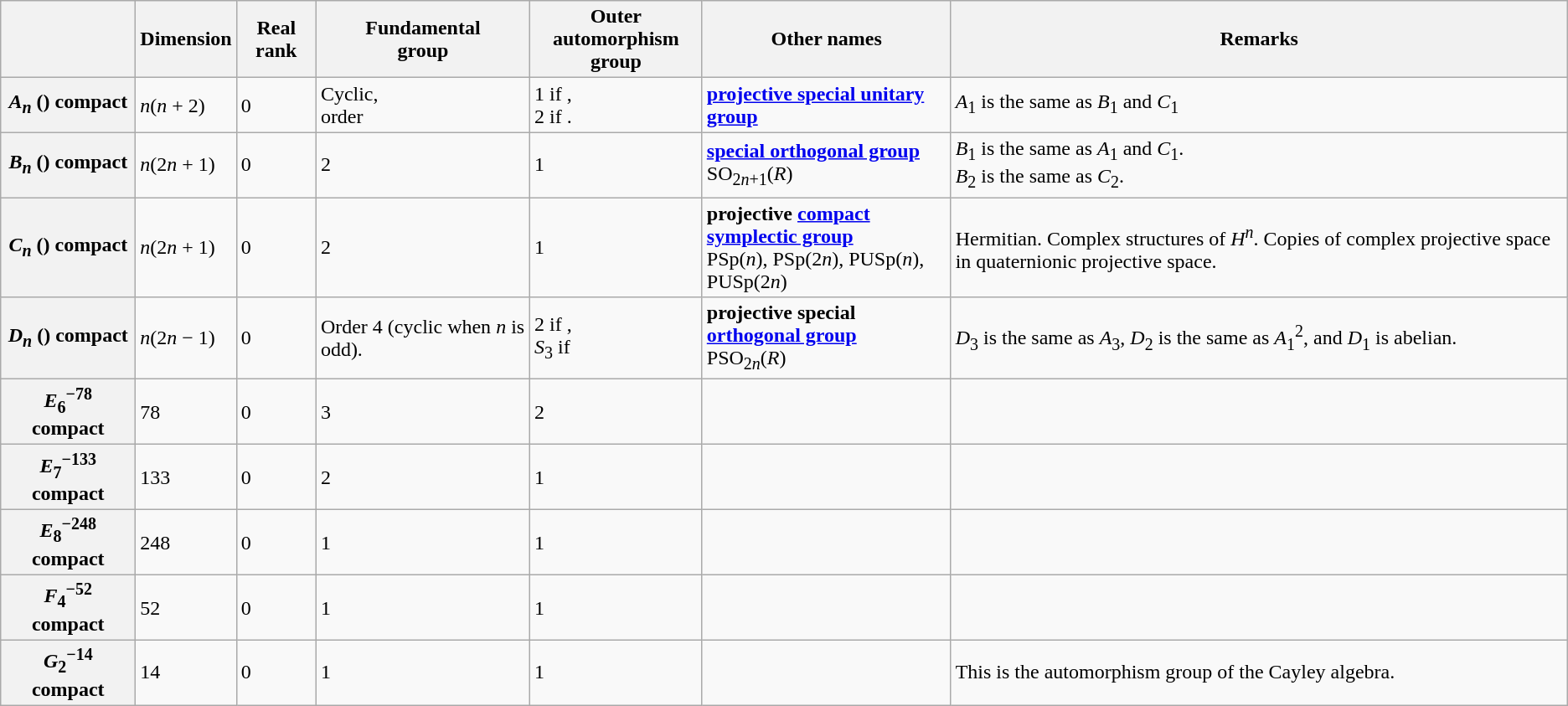<table class="wikitable sortable">
<tr>
<th width=100></th>
<th>Dimension</th>
<th>Real rank</th>
<th>Fundamental<br>group</th>
<th class="unsortable">Outer automorphism<br>group</th>
<th class="unsortable">Other names</th>
<th class="unsortable">Remarks</th>
</tr>
<tr>
<th><em>A</em><sub><em>n</em></sub> () compact</th>
<td><em>n</em>(<em>n</em> + 2)</td>
<td>0</td>
<td>Cyclic,<br>order </td>
<td>1 if ,<br>2 if .</td>
<td><strong><a href='#'>projective special unitary group</a></strong><br></td>
<td><em>A</em><sub>1</sub> is the same as <em>B</em><sub>1</sub> and <em>C</em><sub>1</sub></td>
</tr>
<tr>
<th><em>B</em><sub><em>n</em></sub> () compact</th>
<td><em>n</em>(2<em>n</em> + 1)</td>
<td>0</td>
<td>2</td>
<td>1</td>
<td><strong><a href='#'>special orthogonal group</a></strong><br>SO<sub>2<em>n</em>+1</sub>(<em>R</em>)</td>
<td><em>B</em><sub>1</sub> is the same as <em>A</em><sub>1</sub> and <em>C</em><sub>1</sub>.<br><em>B</em><sub>2</sub> is the same as <em>C</em><sub>2</sub>.</td>
</tr>
<tr>
<th><em>C</em><sub><em>n</em></sub> () compact</th>
<td><em>n</em>(2<em>n</em> + 1)</td>
<td>0</td>
<td>2</td>
<td>1</td>
<td><strong>projective <a href='#'>compact symplectic group</a></strong><br>PSp(<em>n</em>), PSp(2<em>n</em>), PUSp(<em>n</em>), PUSp(2<em>n</em>)</td>
<td>Hermitian. Complex structures of <em>H</em><sup><em>n</em></sup>. Copies of complex projective space in quaternionic projective space.</td>
</tr>
<tr>
<th><em>D</em><sub><em>n</em></sub> () compact</th>
<td><em>n</em>(2<em>n</em> − 1)</td>
<td>0</td>
<td>Order 4 (cyclic when <em>n</em> is odd).</td>
<td>2 if ,<br><em>S</em><sub>3</sub> if </td>
<td style="white-space:math"><strong>projective special <a href='#'>orthogonal group</a></strong><br>PSO<sub>2<em>n</em></sub>(<em>R</em>)</td>
<td><em>D</em><sub>3</sub> is the same as <em>A</em><sub>3</sub>, <em>D</em><sub>2</sub> is the same as <em>A</em><sub>1</sub><sup>2</sup>, and <em>D</em><sub>1</sub> is abelian.</td>
</tr>
<tr>
<th><em>E</em><sub>6</sub><sup>−78</sup> compact</th>
<td>78</td>
<td>0</td>
<td>3</td>
<td>2</td>
<td></td>
<td></td>
</tr>
<tr>
<th><em>E</em><sub>7</sub><sup>−133</sup> compact</th>
<td>133</td>
<td>0</td>
<td>2</td>
<td>1</td>
<td></td>
<td></td>
</tr>
<tr>
<th><em>E</em><sub>8</sub><sup>−248</sup> compact</th>
<td>248</td>
<td>0</td>
<td>1</td>
<td>1</td>
<td></td>
<td></td>
</tr>
<tr>
<th><em>F</em><sub>4</sub><sup>−52</sup> compact</th>
<td>52</td>
<td>0</td>
<td>1</td>
<td>1</td>
<td></td>
<td></td>
</tr>
<tr>
<th><em>G</em><sub>2</sub><sup>−14</sup> compact</th>
<td>14</td>
<td>0</td>
<td>1</td>
<td>1</td>
<td></td>
<td>This is the automorphism group of the Cayley algebra.</td>
</tr>
</table>
